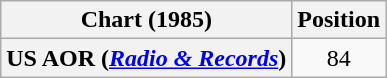<table class="wikitable plainrowheaders" style="text-align:center">
<tr>
<th>Chart (1985)</th>
<th>Position</th>
</tr>
<tr>
<th scope="row">US AOR (<em><a href='#'>Radio & Records</a></em>)</th>
<td>84</td>
</tr>
</table>
